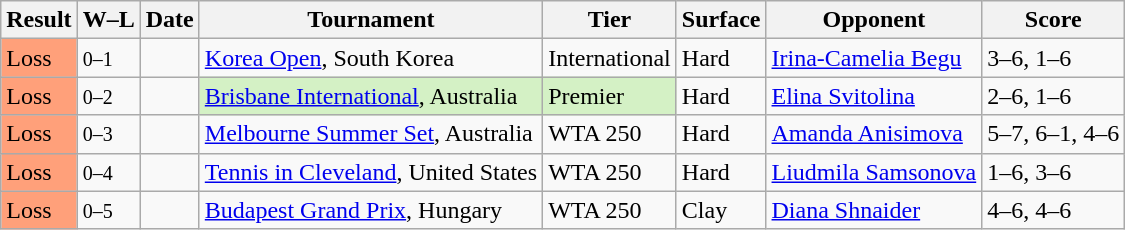<table class="sortable wikitable">
<tr>
<th>Result</th>
<th class="unsortable">W–L</th>
<th>Date</th>
<th>Tournament</th>
<th>Tier</th>
<th>Surface</th>
<th>Opponent</th>
<th class="unsortable">Score</th>
</tr>
<tr>
<td bgcolor=FFA07A>Loss</td>
<td><small>0–1</small></td>
<td><a href='#'></a></td>
<td><a href='#'>Korea Open</a>, South Korea</td>
<td>International</td>
<td>Hard</td>
<td> <a href='#'>Irina-Camelia Begu</a></td>
<td>3–6, 1–6</td>
</tr>
<tr>
<td bgcolor=FFA07A>Loss</td>
<td><small>0–2</small></td>
<td><a href='#'></a></td>
<td bgcolor="D4F1C5"><a href='#'>Brisbane International</a>, Australia</td>
<td bgcolor="D4F1C5">Premier</td>
<td>Hard</td>
<td> <a href='#'>Elina Svitolina</a></td>
<td>2–6, 1–6</td>
</tr>
<tr>
<td bgcolor=FFA07A>Loss</td>
<td><small>0–3</small></td>
<td><a href='#'></a></td>
<td><a href='#'>Melbourne Summer Set</a>, Australia</td>
<td>WTA 250</td>
<td>Hard</td>
<td> <a href='#'>Amanda Anisimova</a></td>
<td>5–7, 6–1, 4–6</td>
</tr>
<tr>
<td bgcolor=FFA07A>Loss</td>
<td><small>0–4</small></td>
<td><a href='#'></a></td>
<td><a href='#'>Tennis in Cleveland</a>, United States</td>
<td>WTA 250</td>
<td>Hard</td>
<td> <a href='#'>Liudmila Samsonova</a></td>
<td>1–6, 3–6</td>
</tr>
<tr>
<td bgcolor=FFA07A>Loss</td>
<td><small>0–5</small></td>
<td><a href='#'></a></td>
<td><a href='#'>Budapest Grand Prix</a>, Hungary</td>
<td>WTA 250</td>
<td>Clay</td>
<td> <a href='#'>Diana Shnaider</a></td>
<td>4–6, 4–6</td>
</tr>
</table>
